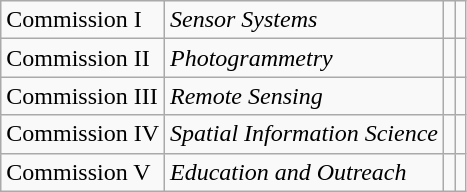<table class="wikitable">
<tr>
<td>Commission I</td>
<td><em>Sensor Systems</em></td>
<td></td>
<td></td>
</tr>
<tr>
<td>Commission II</td>
<td><em>Photogrammetry</em></td>
<td></td>
<td></td>
</tr>
<tr>
<td>Commission III</td>
<td><em>Remote Sensing</em></td>
<td></td>
<td></td>
</tr>
<tr>
<td>Commission IV</td>
<td><em>Spatial Information Science</em></td>
<td></td>
<td></td>
</tr>
<tr>
<td>Commission V</td>
<td><em>Education and Outreach</em></td>
<td></td>
<td></td>
</tr>
</table>
